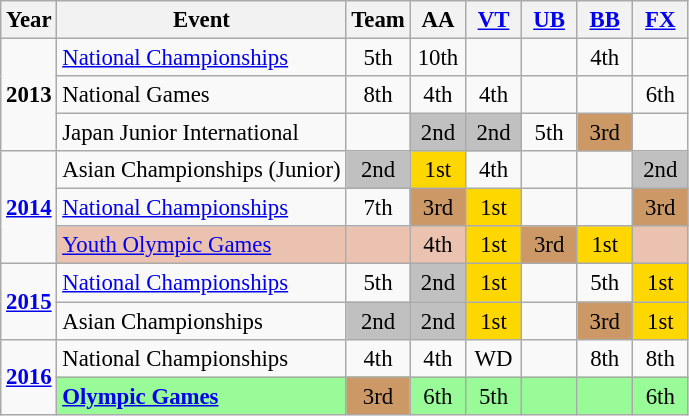<table class="wikitable" style="text-align:center; font-size: 95%;">
<tr>
<th>Year</th>
<th>Event</th>
<th style="width:30px;">Team</th>
<th style="width:30px;">AA</th>
<th style="width:30px;"><a href='#'>VT</a></th>
<th style="width:30px;"><a href='#'>UB</a></th>
<th style="width:30px;"><a href='#'>BB</a></th>
<th style="width:30px;"><a href='#'>FX</a></th>
</tr>
<tr>
<td rowspan="3"><strong>2013</strong></td>
<td align=left><a href='#'>National Championships</a></td>
<td>5th</td>
<td>10th</td>
<td></td>
<td></td>
<td>4th</td>
<td></td>
</tr>
<tr>
<td align=left>National Games</td>
<td>8th</td>
<td>4th</td>
<td>4th</td>
<td></td>
<td></td>
<td>6th</td>
</tr>
<tr>
<td align=left>Japan Junior International</td>
<td></td>
<td style="background:silver;">2nd</td>
<td style="background:silver;">2nd</td>
<td>5th</td>
<td style="background:#c96;">3rd</td>
<td></td>
</tr>
<tr>
<td rowspan="3"><strong><a href='#'>2014</a></strong></td>
<td align=left>Asian Championships (Junior)</td>
<td style="background:silver;">2nd</td>
<td style="background: gold">1st</td>
<td>4th</td>
<td></td>
<td></td>
<td style="background:silver;">2nd</td>
</tr>
<tr>
<td align=left><a href='#'>National Championships</a></td>
<td>7th</td>
<td style="background:#c96;">3rd</td>
<td style="background: gold">1st</td>
<td></td>
<td></td>
<td style="background:#c96;">3rd</td>
</tr>
<tr bgcolor=#EBC2AF>
<td align=left><a href='#'>Youth Olympic Games</a></td>
<td></td>
<td>4th</td>
<td style="background: gold">1st</td>
<td style="background:#c96;">3rd</td>
<td style="background: gold">1st</td>
<td></td>
</tr>
<tr>
<td rowspan="2"><strong><a href='#'>2015</a></strong></td>
<td align=left><a href='#'>National Championships</a></td>
<td>5th</td>
<td style="background:silver;">2nd</td>
<td style="background: gold">1st</td>
<td></td>
<td>5th</td>
<td style="background: gold">1st</td>
</tr>
<tr>
<td align=left>Asian Championships</td>
<td style="background:silver;">2nd</td>
<td style="background:silver;">2nd</td>
<td style="background: gold">1st</td>
<td></td>
<td style="background:#c96;">3rd</td>
<td style="background: gold">1st</td>
</tr>
<tr>
<td rowspan="2"><strong><a href='#'>2016</a></strong></td>
<td align=left>National Championships</td>
<td>4th</td>
<td>4th</td>
<td>WD</td>
<td></td>
<td>8th</td>
<td>8th</td>
</tr>
<tr bgcolor=98FB98>
<td align=left><strong><a href='#'>Olympic Games</a></strong></td>
<td style="background:#c96;">3rd</td>
<td>6th</td>
<td>5th</td>
<td></td>
<td></td>
<td>6th</td>
</tr>
</table>
